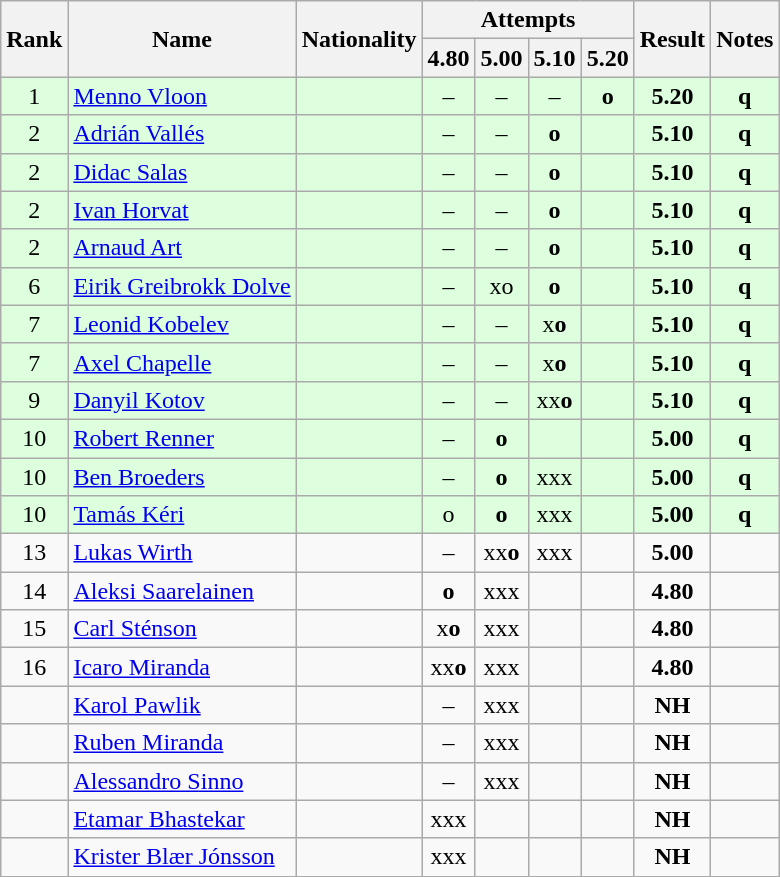<table class="wikitable sortable" style="text-align:center">
<tr>
<th rowspan=2>Rank</th>
<th rowspan=2>Name</th>
<th rowspan=2>Nationality</th>
<th colspan=4>Attempts</th>
<th rowspan=2>Result</th>
<th rowspan=2>Notes</th>
</tr>
<tr>
<th>4.80</th>
<th>5.00</th>
<th>5.10</th>
<th>5.20</th>
</tr>
<tr bgcolor=ddffdd>
<td>1</td>
<td align=left><a href='#'>Menno Vloon</a></td>
<td align=left></td>
<td>–</td>
<td>–</td>
<td>–</td>
<td><strong>o</strong></td>
<td><strong>5.20</strong></td>
<td><strong>q</strong></td>
</tr>
<tr bgcolor=ddffdd>
<td>2</td>
<td align=left><a href='#'>Adrián Vallés</a></td>
<td align=left></td>
<td>–</td>
<td>–</td>
<td><strong>o</strong></td>
<td></td>
<td><strong>5.10</strong></td>
<td><strong>q</strong></td>
</tr>
<tr bgcolor=ddffdd>
<td>2</td>
<td align=left><a href='#'>Didac Salas</a></td>
<td align=left></td>
<td>–</td>
<td>–</td>
<td><strong>o</strong></td>
<td></td>
<td><strong>5.10</strong></td>
<td><strong>q</strong></td>
</tr>
<tr bgcolor=ddffdd>
<td>2</td>
<td align=left><a href='#'>Ivan Horvat</a></td>
<td align=left></td>
<td>–</td>
<td>–</td>
<td><strong>o</strong></td>
<td></td>
<td><strong>5.10</strong></td>
<td><strong>q</strong></td>
</tr>
<tr bgcolor=ddffdd>
<td>2</td>
<td align=left><a href='#'>Arnaud Art</a></td>
<td align=left></td>
<td>–</td>
<td>–</td>
<td><strong>o</strong></td>
<td></td>
<td><strong>5.10</strong></td>
<td><strong>q</strong></td>
</tr>
<tr bgcolor=ddffdd>
<td>6</td>
<td align=left><a href='#'>Eirik Greibrokk Dolve</a></td>
<td align=left></td>
<td>–</td>
<td>xo</td>
<td><strong>o</strong></td>
<td></td>
<td><strong>5.10</strong></td>
<td><strong>q</strong></td>
</tr>
<tr bgcolor=ddffdd>
<td>7</td>
<td align=left><a href='#'>Leonid Kobelev</a></td>
<td align=left></td>
<td>–</td>
<td>–</td>
<td>x<strong>o</strong></td>
<td></td>
<td><strong>5.10</strong></td>
<td><strong>q</strong></td>
</tr>
<tr bgcolor=ddffdd>
<td>7</td>
<td align=left><a href='#'>Axel Chapelle</a></td>
<td align=left></td>
<td>–</td>
<td>–</td>
<td>x<strong>o</strong></td>
<td></td>
<td><strong>5.10</strong></td>
<td><strong>q</strong></td>
</tr>
<tr bgcolor=ddffdd>
<td>9</td>
<td align=left><a href='#'>Danyil Kotov</a></td>
<td align=left></td>
<td>–</td>
<td>–</td>
<td>xx<strong>o</strong></td>
<td></td>
<td><strong>5.10</strong></td>
<td><strong>q</strong></td>
</tr>
<tr bgcolor=ddffdd>
<td>10</td>
<td align=left><a href='#'>Robert Renner</a></td>
<td align=left></td>
<td>–</td>
<td><strong>o</strong></td>
<td></td>
<td></td>
<td><strong>5.00</strong></td>
<td><strong>q</strong></td>
</tr>
<tr bgcolor=ddffdd>
<td>10</td>
<td align=left><a href='#'>Ben Broeders</a></td>
<td align=left></td>
<td>–</td>
<td><strong>o</strong></td>
<td>xxx</td>
<td></td>
<td><strong>5.00</strong></td>
<td><strong>q</strong></td>
</tr>
<tr bgcolor=ddffdd>
<td>10</td>
<td align=left><a href='#'>Tamás Kéri</a></td>
<td align=left></td>
<td>o</td>
<td><strong>o</strong></td>
<td>xxx</td>
<td></td>
<td><strong>5.00</strong></td>
<td><strong>q</strong></td>
</tr>
<tr>
<td>13</td>
<td align=left><a href='#'>Lukas Wirth</a></td>
<td align=left></td>
<td>–</td>
<td>xx<strong>o</strong></td>
<td>xxx</td>
<td></td>
<td><strong>5.00</strong></td>
<td></td>
</tr>
<tr>
<td>14</td>
<td align=left><a href='#'>Aleksi Saarelainen</a></td>
<td align=left></td>
<td><strong>o</strong></td>
<td>xxx</td>
<td></td>
<td></td>
<td><strong>4.80</strong></td>
<td></td>
</tr>
<tr>
<td>15</td>
<td align=left><a href='#'>Carl Sténson</a></td>
<td align=left></td>
<td>x<strong>o</strong></td>
<td>xxx</td>
<td></td>
<td></td>
<td><strong>4.80</strong></td>
<td></td>
</tr>
<tr>
<td>16</td>
<td align=left><a href='#'>Icaro Miranda</a></td>
<td align=left></td>
<td>xx<strong>o</strong></td>
<td>xxx</td>
<td></td>
<td></td>
<td><strong>4.80</strong></td>
<td></td>
</tr>
<tr>
<td></td>
<td align=left><a href='#'>Karol Pawlik</a></td>
<td align=left></td>
<td>–</td>
<td>xxx</td>
<td></td>
<td></td>
<td><strong>NH</strong></td>
<td></td>
</tr>
<tr>
<td></td>
<td align=left><a href='#'>Ruben Miranda</a></td>
<td align=left></td>
<td>–</td>
<td>xxx</td>
<td></td>
<td></td>
<td><strong>NH</strong></td>
<td></td>
</tr>
<tr>
<td></td>
<td align=left><a href='#'>Alessandro Sinno</a></td>
<td align=left></td>
<td>–</td>
<td>xxx</td>
<td></td>
<td></td>
<td><strong>NH</strong></td>
<td></td>
</tr>
<tr>
<td></td>
<td align=left><a href='#'>Etamar Bhastekar</a></td>
<td align=left></td>
<td>xxx</td>
<td></td>
<td></td>
<td></td>
<td><strong>NH</strong></td>
<td></td>
</tr>
<tr>
<td></td>
<td align=left><a href='#'>Krister Blær Jónsson</a></td>
<td align=left></td>
<td>xxx</td>
<td></td>
<td></td>
<td></td>
<td><strong>NH</strong></td>
<td></td>
</tr>
</table>
